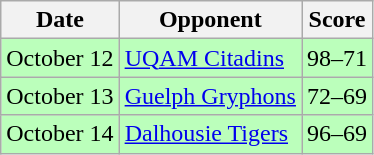<table class="wikitable">
<tr>
<th>Date</th>
<th>Opponent</th>
<th>Score</th>
</tr>
<tr bgcolor="#bbffbb">
<td>October 12</td>
<td><a href='#'>UQAM Citadins</a></td>
<td>98–71</td>
</tr>
<tr bgcolor="#bbffbb">
<td>October 13</td>
<td><a href='#'>Guelph Gryphons</a></td>
<td>72–69</td>
</tr>
<tr bgcolor="#bbffbb">
<td>October 14</td>
<td><a href='#'>Dalhousie Tigers</a></td>
<td>96–69</td>
</tr>
</table>
